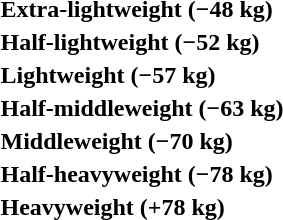<table>
<tr>
<th rowspan=2 style="text-align:left;">Extra-lightweight (−48 kg)</th>
<td rowspan=2></td>
<td rowspan=2></td>
<td></td>
</tr>
<tr>
<td></td>
</tr>
<tr>
<th rowspan=2 style="text-align:left;">Half-lightweight (−52 kg)</th>
<td rowspan=2></td>
<td rowspan=2></td>
<td></td>
</tr>
<tr>
<td></td>
</tr>
<tr>
<th rowspan=2 style="text-align:left;">Lightweight (−57 kg)</th>
<td rowspan=2></td>
<td rowspan=2></td>
<td></td>
</tr>
<tr>
<td></td>
</tr>
<tr>
<th rowspan=2 style="text-align:left;">Half-middleweight (−63 kg)</th>
<td rowspan=2></td>
<td rowspan=2></td>
<td></td>
</tr>
<tr>
<td></td>
</tr>
<tr>
<th rowspan=2 style="text-align:left;">Middleweight (−70 kg)</th>
<td rowspan=2></td>
<td rowspan=2></td>
<td></td>
</tr>
<tr>
<td></td>
</tr>
<tr>
<th rowspan=2 style="text-align:left;">Half-heavyweight (−78 kg)</th>
<td rowspan=2></td>
<td rowspan=2></td>
<td></td>
</tr>
<tr>
<td></td>
</tr>
<tr>
<th rowspan=2 style="text-align:left;">Heavyweight (+78 kg)</th>
<td rowspan=2></td>
<td rowspan=2></td>
<td></td>
</tr>
<tr>
<td></td>
</tr>
</table>
